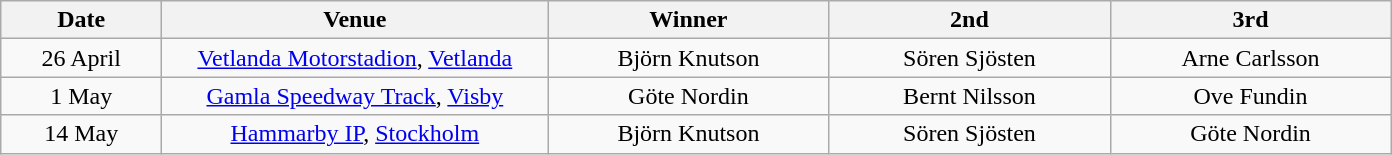<table class="wikitable" style="text-align:center">
<tr>
<th width=100>Date</th>
<th width=250>Venue</th>
<th width=180>Winner</th>
<th width=180>2nd</th>
<th width=180>3rd</th>
</tr>
<tr>
<td>26 April</td>
<td><a href='#'>Vetlanda Motorstadion</a>, <a href='#'>Vetlanda</a></td>
<td>Björn Knutson</td>
<td>Sören Sjösten</td>
<td>Arne Carlsson</td>
</tr>
<tr>
<td>1 May</td>
<td><a href='#'>Gamla Speedway Track</a>, <a href='#'>Visby</a></td>
<td>Göte Nordin</td>
<td>Bernt Nilsson</td>
<td>Ove Fundin</td>
</tr>
<tr>
<td>14 May</td>
<td><a href='#'>Hammarby IP</a>, <a href='#'>Stockholm</a></td>
<td>Björn Knutson</td>
<td>Sören Sjösten</td>
<td>Göte Nordin</td>
</tr>
</table>
